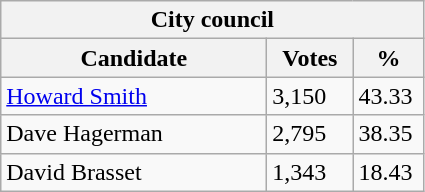<table class="wikitable">
<tr>
<th colspan="3">City council</th>
</tr>
<tr>
<th style="width: 170px">Candidate</th>
<th style="width: 50px">Votes</th>
<th style="width: 40px">%</th>
</tr>
<tr>
<td><a href='#'>Howard Smith</a></td>
<td>3,150</td>
<td>43.33</td>
</tr>
<tr>
<td>Dave Hagerman</td>
<td>2,795</td>
<td>38.35</td>
</tr>
<tr>
<td>David Brasset</td>
<td>1,343</td>
<td>18.43</td>
</tr>
</table>
